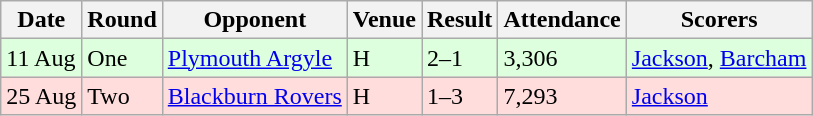<table class="wikitable">
<tr>
<th>Date</th>
<th>Round</th>
<th>Opponent</th>
<th>Venue</th>
<th>Result</th>
<th>Attendance</th>
<th>Scorers</th>
</tr>
<tr style="background:#dfd;">
<td>11 Aug</td>
<td>One</td>
<td><a href='#'>Plymouth Argyle</a></td>
<td>H</td>
<td>2–1</td>
<td>3,306</td>
<td><a href='#'>Jackson</a>, <a href='#'>Barcham</a></td>
</tr>
<tr style="background:#fdd;">
<td>25 Aug</td>
<td>Two</td>
<td><a href='#'>Blackburn Rovers</a></td>
<td>H</td>
<td>1–3</td>
<td>7,293</td>
<td><a href='#'>Jackson</a></td>
</tr>
</table>
